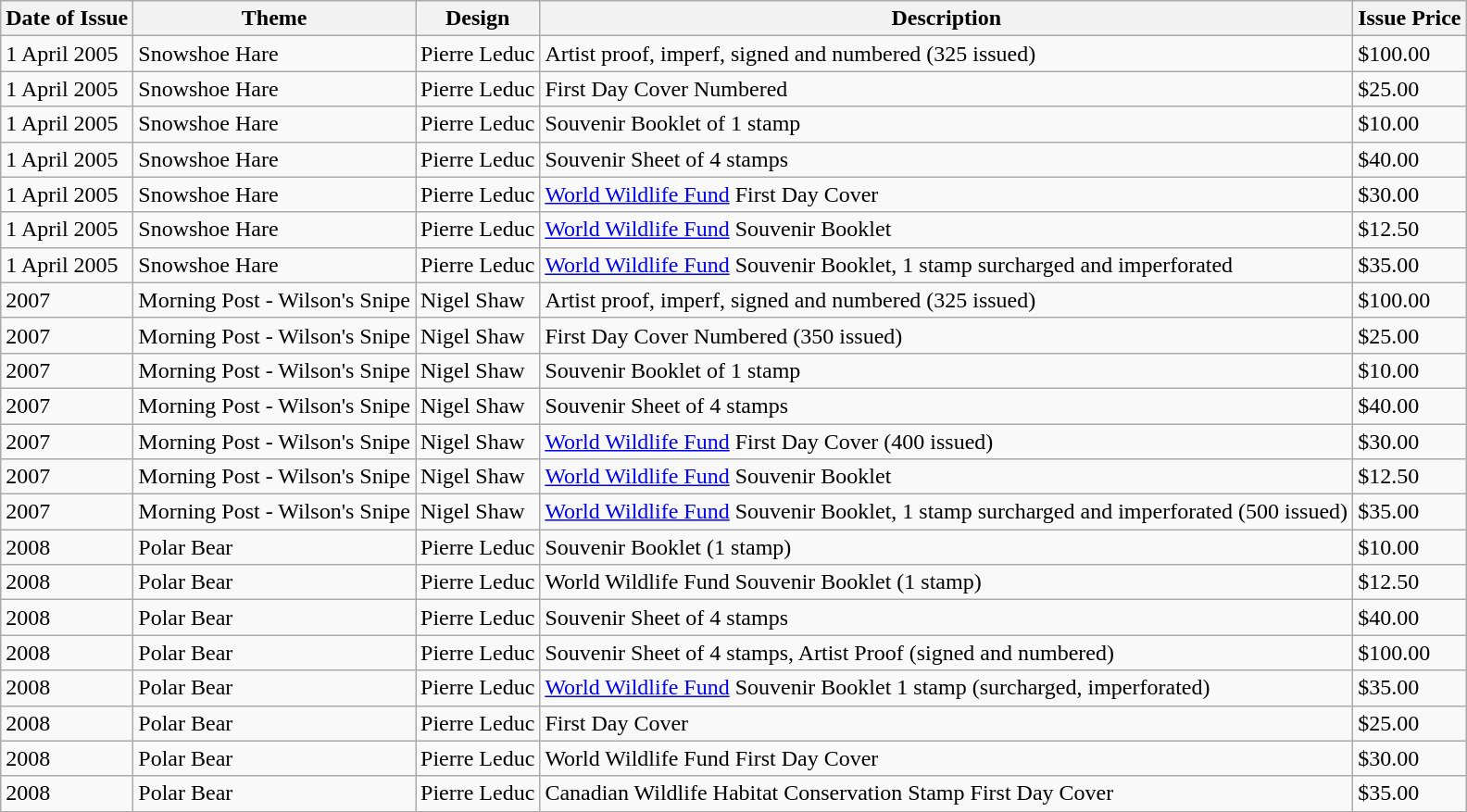<table class="wikitable sortable">
<tr>
<th>Date of Issue</th>
<th>Theme</th>
<th>Design</th>
<th>Description</th>
<th>Issue Price</th>
</tr>
<tr>
<td>1 April 2005</td>
<td>Snowshoe Hare</td>
<td>Pierre Leduc</td>
<td>Artist proof, imperf, signed and numbered (325 issued)</td>
<td>$100.00</td>
</tr>
<tr>
<td>1 April 2005</td>
<td>Snowshoe Hare</td>
<td>Pierre Leduc</td>
<td>First Day Cover Numbered</td>
<td>$25.00</td>
</tr>
<tr>
<td>1 April 2005</td>
<td>Snowshoe Hare</td>
<td>Pierre Leduc</td>
<td>Souvenir Booklet of 1 stamp</td>
<td>$10.00</td>
</tr>
<tr>
<td>1 April 2005</td>
<td>Snowshoe Hare</td>
<td>Pierre Leduc</td>
<td>Souvenir Sheet of 4 stamps</td>
<td>$40.00</td>
</tr>
<tr>
<td>1 April 2005</td>
<td>Snowshoe Hare</td>
<td>Pierre Leduc</td>
<td><a href='#'>World Wildlife Fund</a> First Day Cover</td>
<td>$30.00</td>
</tr>
<tr>
<td>1 April 2005</td>
<td>Snowshoe Hare</td>
<td>Pierre Leduc</td>
<td><a href='#'>World Wildlife Fund</a> Souvenir Booklet</td>
<td>$12.50</td>
</tr>
<tr>
<td>1 April 2005</td>
<td>Snowshoe Hare</td>
<td>Pierre Leduc</td>
<td><a href='#'>World Wildlife Fund</a> Souvenir Booklet, 1 stamp surcharged and imperforated</td>
<td>$35.00</td>
</tr>
<tr>
<td>2007</td>
<td>Morning Post - Wilson's Snipe</td>
<td>Nigel Shaw</td>
<td>Artist proof, imperf, signed and numbered (325 issued)</td>
<td>$100.00</td>
</tr>
<tr>
<td>2007</td>
<td>Morning Post - Wilson's Snipe</td>
<td>Nigel Shaw</td>
<td>First Day Cover Numbered (350 issued)</td>
<td>$25.00</td>
</tr>
<tr>
<td>2007</td>
<td>Morning Post - Wilson's Snipe</td>
<td>Nigel Shaw</td>
<td>Souvenir Booklet of 1 stamp</td>
<td>$10.00</td>
</tr>
<tr>
<td>2007</td>
<td>Morning Post - Wilson's Snipe</td>
<td>Nigel Shaw</td>
<td>Souvenir Sheet of 4 stamps</td>
<td>$40.00</td>
</tr>
<tr>
<td>2007</td>
<td>Morning Post - Wilson's Snipe</td>
<td>Nigel Shaw</td>
<td><a href='#'>World Wildlife Fund</a> First Day Cover (400 issued)</td>
<td>$30.00</td>
</tr>
<tr>
<td>2007</td>
<td>Morning Post - Wilson's Snipe</td>
<td>Nigel Shaw</td>
<td><a href='#'>World Wildlife Fund</a> Souvenir Booklet</td>
<td>$12.50</td>
</tr>
<tr>
<td>2007</td>
<td>Morning Post - Wilson's Snipe </td>
<td>Nigel Shaw</td>
<td><a href='#'>World Wildlife Fund</a> Souvenir Booklet, 1 stamp surcharged and imperforated (500 issued)</td>
<td>$35.00</td>
</tr>
<tr>
<td>2008</td>
<td>Polar Bear</td>
<td>Pierre Leduc</td>
<td>Souvenir Booklet (1 stamp)</td>
<td>$10.00</td>
</tr>
<tr>
<td>2008</td>
<td>Polar Bear</td>
<td>Pierre Leduc</td>
<td>World Wildlife Fund Souvenir Booklet (1 stamp)</td>
<td>$12.50</td>
</tr>
<tr>
<td>2008</td>
<td>Polar Bear</td>
<td>Pierre Leduc</td>
<td>Souvenir Sheet of 4 stamps</td>
<td>$40.00</td>
</tr>
<tr>
<td>2008</td>
<td>Polar Bear</td>
<td>Pierre Leduc</td>
<td>Souvenir Sheet of 4 stamps, Artist Proof (signed and numbered)</td>
<td>$100.00</td>
</tr>
<tr>
<td>2008</td>
<td>Polar Bear</td>
<td>Pierre Leduc</td>
<td><a href='#'>World Wildlife Fund</a> Souvenir Booklet 1 stamp (surcharged, imperforated)</td>
<td>$35.00</td>
</tr>
<tr>
<td>2008</td>
<td>Polar Bear</td>
<td>Pierre Leduc</td>
<td>First Day Cover</td>
<td>$25.00</td>
</tr>
<tr>
<td>2008</td>
<td>Polar Bear</td>
<td>Pierre Leduc</td>
<td>World Wildlife Fund First Day Cover</td>
<td>$30.00</td>
</tr>
<tr>
<td>2008</td>
<td>Polar Bear </td>
<td>Pierre Leduc</td>
<td>Canadian Wildlife Habitat Conservation Stamp First Day Cover</td>
<td>$35.00</td>
</tr>
<tr>
</tr>
</table>
